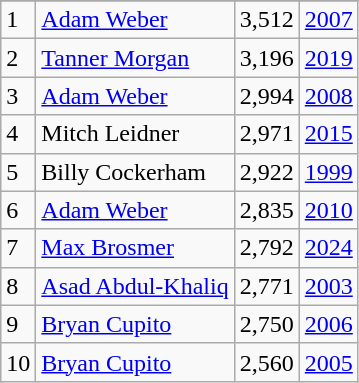<table class="wikitable">
<tr>
</tr>
<tr>
<td>1</td>
<td><a href='#'>Adam Weber</a></td>
<td><abbr>3,512</abbr></td>
<td><a href='#'>2007</a></td>
</tr>
<tr>
<td>2</td>
<td><a href='#'>Tanner Morgan</a></td>
<td><abbr>3,196</abbr></td>
<td><a href='#'>2019</a></td>
</tr>
<tr>
<td>3</td>
<td><a href='#'>Adam Weber</a></td>
<td><abbr>2,994</abbr></td>
<td><a href='#'>2008</a></td>
</tr>
<tr>
<td>4</td>
<td>Mitch Leidner</td>
<td><abbr>2,971</abbr></td>
<td><a href='#'>2015</a></td>
</tr>
<tr>
<td>5</td>
<td>Billy Cockerham</td>
<td><abbr>2,922</abbr></td>
<td><a href='#'>1999</a></td>
</tr>
<tr>
<td>6</td>
<td><a href='#'>Adam Weber</a></td>
<td><abbr>2,835</abbr></td>
<td><a href='#'>2010</a></td>
</tr>
<tr>
<td>7</td>
<td><a href='#'>Max Brosmer</a></td>
<td><abbr>2,792</abbr></td>
<td><a href='#'>2024</a></td>
</tr>
<tr>
<td>8</td>
<td><a href='#'>Asad Abdul-Khaliq</a></td>
<td><abbr>2,771</abbr></td>
<td><a href='#'>2003</a></td>
</tr>
<tr>
<td>9</td>
<td><a href='#'>Bryan Cupito</a></td>
<td><abbr>2,750</abbr></td>
<td><a href='#'>2006</a></td>
</tr>
<tr>
<td>10</td>
<td><a href='#'>Bryan Cupito</a></td>
<td><abbr>2,560</abbr></td>
<td><a href='#'>2005</a></td>
</tr>
</table>
